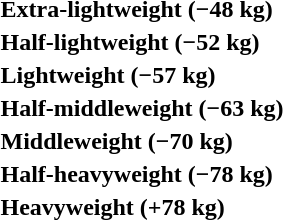<table>
<tr>
<th rowspan=2 style="text-align:left;">Extra-lightweight (−48 kg)</th>
<td rowspan=2></td>
<td rowspan=2></td>
<td></td>
</tr>
<tr>
<td></td>
</tr>
<tr>
<th rowspan=2 style="text-align:left;">Half-lightweight (−52 kg)</th>
<td rowspan=2></td>
<td rowspan=2></td>
<td></td>
</tr>
<tr>
<td></td>
</tr>
<tr>
<th rowspan=2 style="text-align:left;">Lightweight (−57 kg)</th>
<td rowspan=2></td>
<td rowspan=2></td>
<td></td>
</tr>
<tr>
<td></td>
</tr>
<tr>
<th rowspan=2 style="text-align:left;">Half-middleweight (−63 kg)</th>
<td rowspan=2></td>
<td rowspan=2></td>
<td></td>
</tr>
<tr>
<td></td>
</tr>
<tr>
<th rowspan=2 style="text-align:left;">Middleweight (−70 kg)</th>
<td rowspan=2></td>
<td rowspan=2></td>
<td></td>
</tr>
<tr>
<td></td>
</tr>
<tr>
<th rowspan=2 style="text-align:left;">Half-heavyweight (−78 kg)</th>
<td rowspan=2></td>
<td rowspan=2></td>
<td></td>
</tr>
<tr>
<td></td>
</tr>
<tr>
<th rowspan=2 style="text-align:left;">Heavyweight (+78 kg)</th>
<td rowspan=2></td>
<td rowspan=2></td>
<td></td>
</tr>
<tr>
<td></td>
</tr>
</table>
